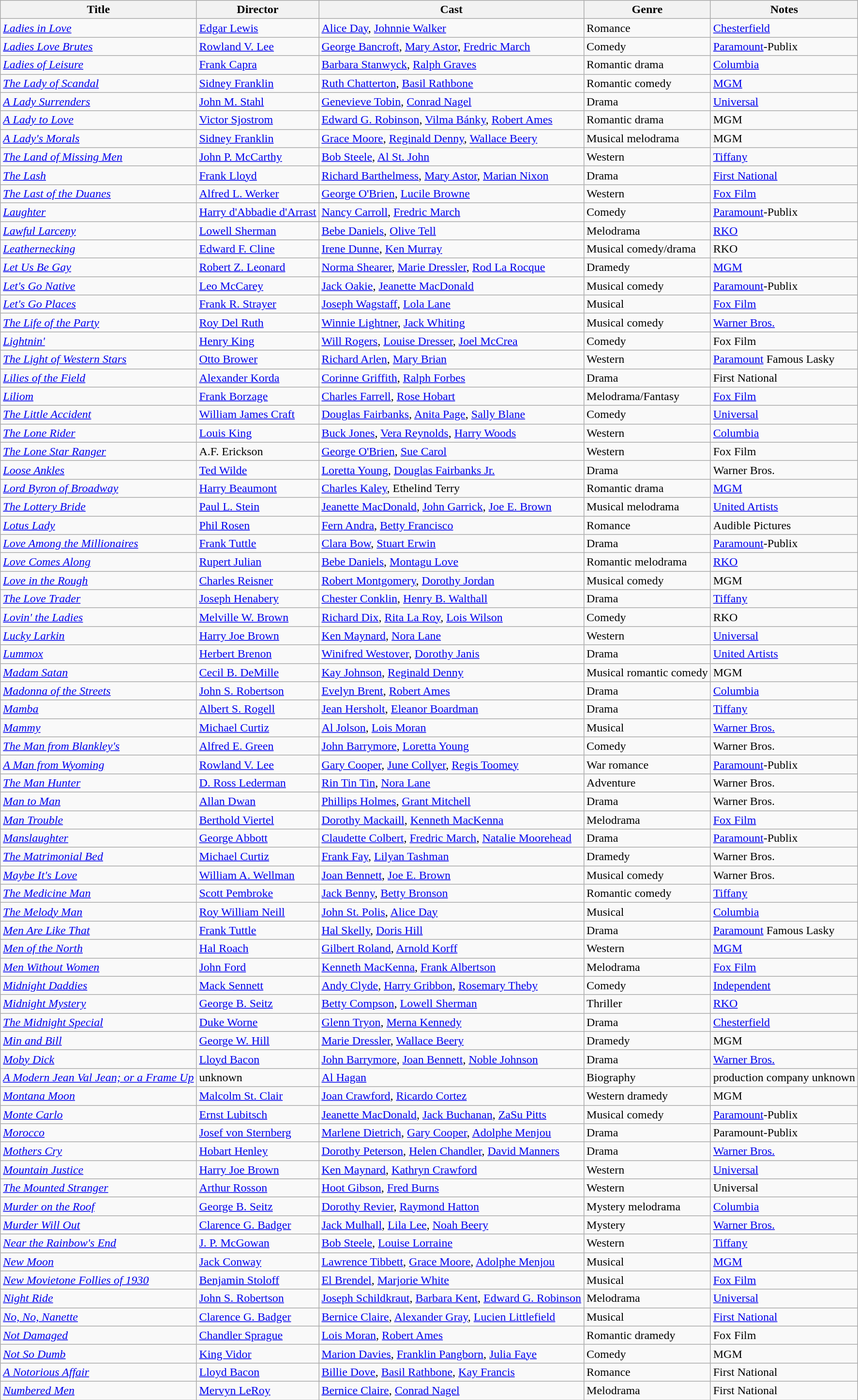<table class=wikitable>
<tr>
<th>Title</th>
<th>Director</th>
<th>Cast</th>
<th>Genre</th>
<th>Notes</th>
</tr>
<tr>
<td><em><a href='#'>Ladies in Love</a></em></td>
<td><a href='#'>Edgar Lewis</a></td>
<td><a href='#'>Alice Day</a>, <a href='#'>Johnnie Walker</a></td>
<td>Romance</td>
<td><a href='#'>Chesterfield</a></td>
</tr>
<tr>
<td><em><a href='#'>Ladies Love Brutes</a></em></td>
<td><a href='#'>Rowland V. Lee</a></td>
<td><a href='#'>George Bancroft</a>, <a href='#'>Mary Astor</a>, <a href='#'>Fredric March</a></td>
<td>Comedy</td>
<td><a href='#'>Paramount</a>-Publix</td>
</tr>
<tr>
<td><em><a href='#'>Ladies of Leisure</a></em></td>
<td><a href='#'>Frank Capra</a></td>
<td><a href='#'>Barbara Stanwyck</a>, <a href='#'>Ralph Graves</a></td>
<td>Romantic drama</td>
<td><a href='#'>Columbia</a></td>
</tr>
<tr>
<td><em><a href='#'>The Lady of Scandal</a></em></td>
<td><a href='#'>Sidney Franklin</a></td>
<td><a href='#'>Ruth Chatterton</a>, <a href='#'>Basil Rathbone</a></td>
<td>Romantic comedy</td>
<td><a href='#'>MGM</a></td>
</tr>
<tr>
<td><em><a href='#'>A Lady Surrenders</a></em></td>
<td><a href='#'>John M. Stahl</a></td>
<td><a href='#'>Genevieve Tobin</a>, <a href='#'>Conrad Nagel</a></td>
<td>Drama</td>
<td><a href='#'>Universal</a></td>
</tr>
<tr>
<td><em><a href='#'>A Lady to Love</a></em></td>
<td><a href='#'>Victor Sjostrom</a></td>
<td><a href='#'>Edward G. Robinson</a>, <a href='#'>Vilma Bánky</a>, <a href='#'>Robert Ames</a></td>
<td>Romantic drama</td>
<td>MGM</td>
</tr>
<tr>
<td><em><a href='#'>A Lady's Morals</a></em></td>
<td><a href='#'>Sidney Franklin</a></td>
<td><a href='#'>Grace Moore</a>, <a href='#'>Reginald Denny</a>, <a href='#'>Wallace Beery</a></td>
<td>Musical melodrama</td>
<td>MGM</td>
</tr>
<tr>
<td><em><a href='#'>The Land of Missing Men</a></em></td>
<td><a href='#'>John P. McCarthy</a></td>
<td><a href='#'>Bob Steele</a>, <a href='#'>Al St. John</a></td>
<td>Western</td>
<td><a href='#'>Tiffany</a></td>
</tr>
<tr>
<td><em><a href='#'>The Lash</a></em></td>
<td><a href='#'>Frank Lloyd</a></td>
<td><a href='#'>Richard Barthelmess</a>, <a href='#'>Mary Astor</a>, <a href='#'>Marian Nixon</a></td>
<td>Drama</td>
<td><a href='#'>First National</a></td>
</tr>
<tr>
<td><em><a href='#'>The Last of the Duanes</a></em></td>
<td><a href='#'>Alfred L. Werker</a></td>
<td><a href='#'>George O'Brien</a>, <a href='#'>Lucile Browne</a></td>
<td>Western</td>
<td><a href='#'>Fox Film</a></td>
</tr>
<tr>
<td><em><a href='#'>Laughter</a></em></td>
<td><a href='#'>Harry d'Abbadie d'Arrast</a></td>
<td><a href='#'>Nancy Carroll</a>, <a href='#'>Fredric March</a></td>
<td>Comedy</td>
<td><a href='#'>Paramount</a>-Publix</td>
</tr>
<tr>
<td><em><a href='#'>Lawful Larceny</a></em></td>
<td><a href='#'>Lowell Sherman</a></td>
<td><a href='#'>Bebe Daniels</a>, <a href='#'>Olive Tell</a></td>
<td>Melodrama</td>
<td><a href='#'>RKO</a></td>
</tr>
<tr>
<td><em><a href='#'>Leathernecking</a></em></td>
<td><a href='#'>Edward F. Cline</a></td>
<td><a href='#'>Irene Dunne</a>, <a href='#'>Ken Murray</a></td>
<td>Musical comedy/drama</td>
<td>RKO</td>
</tr>
<tr>
<td><em><a href='#'>Let Us Be Gay</a></em></td>
<td><a href='#'>Robert Z. Leonard</a></td>
<td><a href='#'>Norma Shearer</a>, <a href='#'>Marie Dressler</a>, <a href='#'>Rod La Rocque</a></td>
<td>Dramedy</td>
<td><a href='#'>MGM</a></td>
</tr>
<tr>
<td><em><a href='#'>Let's Go Native</a></em></td>
<td><a href='#'>Leo McCarey</a></td>
<td><a href='#'>Jack Oakie</a>, <a href='#'>Jeanette MacDonald</a></td>
<td>Musical comedy</td>
<td><a href='#'>Paramount</a>-Publix</td>
</tr>
<tr>
<td><em><a href='#'>Let's Go Places</a></em></td>
<td><a href='#'>Frank R. Strayer</a></td>
<td><a href='#'>Joseph Wagstaff</a>, <a href='#'>Lola Lane</a></td>
<td>Musical</td>
<td><a href='#'>Fox Film</a></td>
</tr>
<tr>
<td><em><a href='#'>The Life of the Party</a></em></td>
<td><a href='#'>Roy Del Ruth</a></td>
<td><a href='#'>Winnie Lightner</a>, <a href='#'>Jack Whiting</a></td>
<td>Musical comedy</td>
<td><a href='#'>Warner Bros.</a></td>
</tr>
<tr>
<td><em><a href='#'>Lightnin'</a></em></td>
<td><a href='#'>Henry King</a></td>
<td><a href='#'>Will Rogers</a>, <a href='#'>Louise Dresser</a>, <a href='#'>Joel McCrea</a></td>
<td>Comedy</td>
<td>Fox Film</td>
</tr>
<tr>
<td><em><a href='#'>The Light of Western Stars</a></em></td>
<td><a href='#'>Otto Brower</a></td>
<td><a href='#'>Richard Arlen</a>, <a href='#'>Mary Brian</a></td>
<td>Western</td>
<td><a href='#'>Paramount</a> Famous Lasky</td>
</tr>
<tr>
<td><em><a href='#'>Lilies of the Field</a></em></td>
<td><a href='#'>Alexander Korda</a></td>
<td><a href='#'>Corinne Griffith</a>, <a href='#'>Ralph Forbes</a></td>
<td>Drama</td>
<td>First National</td>
</tr>
<tr>
<td><em><a href='#'>Liliom</a></em></td>
<td><a href='#'>Frank Borzage</a></td>
<td><a href='#'>Charles Farrell</a>, <a href='#'>Rose Hobart</a></td>
<td>Melodrama/Fantasy</td>
<td><a href='#'>Fox Film</a></td>
</tr>
<tr>
<td><em><a href='#'>The Little Accident</a></em></td>
<td><a href='#'>William James Craft</a></td>
<td><a href='#'>Douglas Fairbanks</a>, <a href='#'>Anita Page</a>, <a href='#'>Sally Blane</a></td>
<td>Comedy</td>
<td><a href='#'>Universal</a></td>
</tr>
<tr>
<td><em><a href='#'>The Lone Rider</a></em></td>
<td><a href='#'>Louis King</a></td>
<td><a href='#'>Buck Jones</a>, <a href='#'>Vera Reynolds</a>, <a href='#'>Harry Woods</a></td>
<td>Western</td>
<td><a href='#'>Columbia</a></td>
</tr>
<tr>
<td><em><a href='#'>The Lone Star Ranger</a></em></td>
<td>A.F. Erickson</td>
<td><a href='#'>George O'Brien</a>, <a href='#'>Sue Carol</a></td>
<td>Western</td>
<td>Fox Film</td>
</tr>
<tr>
<td><em><a href='#'>Loose Ankles</a></em></td>
<td><a href='#'>Ted Wilde</a></td>
<td><a href='#'>Loretta Young</a>, <a href='#'>Douglas Fairbanks Jr.</a></td>
<td>Drama</td>
<td>Warner Bros.</td>
</tr>
<tr>
<td><em><a href='#'>Lord Byron of Broadway</a></em></td>
<td><a href='#'>Harry Beaumont</a></td>
<td><a href='#'>Charles Kaley</a>, Ethelind Terry</td>
<td>Romantic drama</td>
<td><a href='#'>MGM</a></td>
</tr>
<tr>
<td><em><a href='#'>The Lottery Bride</a></em></td>
<td><a href='#'>Paul L. Stein</a></td>
<td><a href='#'>Jeanette MacDonald</a>, <a href='#'>John Garrick</a>, <a href='#'>Joe E. Brown</a></td>
<td>Musical melodrama</td>
<td><a href='#'>United Artists</a></td>
</tr>
<tr>
<td><em><a href='#'>Lotus Lady</a></em></td>
<td><a href='#'>Phil Rosen</a></td>
<td><a href='#'>Fern Andra</a>, <a href='#'>Betty Francisco</a></td>
<td>Romance</td>
<td>Audible Pictures</td>
</tr>
<tr>
<td><em><a href='#'>Love Among the Millionaires</a></em></td>
<td><a href='#'>Frank Tuttle</a></td>
<td><a href='#'>Clara Bow</a>, <a href='#'>Stuart Erwin</a></td>
<td>Drama</td>
<td><a href='#'>Paramount</a>-Publix</td>
</tr>
<tr>
<td><em><a href='#'>Love Comes Along</a></em></td>
<td><a href='#'>Rupert Julian</a></td>
<td><a href='#'>Bebe Daniels</a>, <a href='#'>Montagu Love</a></td>
<td>Romantic melodrama</td>
<td><a href='#'>RKO</a></td>
</tr>
<tr>
<td><em><a href='#'>Love in the Rough</a></em></td>
<td><a href='#'>Charles Reisner</a></td>
<td><a href='#'>Robert Montgomery</a>, <a href='#'>Dorothy Jordan</a></td>
<td>Musical comedy</td>
<td>MGM</td>
</tr>
<tr>
<td><em><a href='#'>The Love Trader</a></em></td>
<td><a href='#'>Joseph Henabery</a></td>
<td><a href='#'>Chester Conklin</a>, <a href='#'>Henry B. Walthall</a></td>
<td>Drama</td>
<td><a href='#'>Tiffany</a></td>
</tr>
<tr>
<td><em><a href='#'>Lovin' the Ladies</a></em></td>
<td><a href='#'>Melville W. Brown</a></td>
<td><a href='#'>Richard Dix</a>, <a href='#'>Rita La Roy</a>, <a href='#'>Lois Wilson</a></td>
<td>Comedy</td>
<td>RKO</td>
</tr>
<tr>
<td><em><a href='#'>Lucky Larkin</a></em></td>
<td><a href='#'>Harry Joe Brown</a></td>
<td><a href='#'>Ken Maynard</a>, <a href='#'>Nora Lane</a></td>
<td>Western</td>
<td><a href='#'>Universal</a></td>
</tr>
<tr>
<td><em><a href='#'>Lummox</a></em></td>
<td><a href='#'>Herbert Brenon</a></td>
<td><a href='#'>Winifred Westover</a>, <a href='#'>Dorothy Janis</a></td>
<td>Drama</td>
<td><a href='#'>United Artists</a></td>
</tr>
<tr>
<td><em><a href='#'>Madam Satan</a></em></td>
<td><a href='#'>Cecil B. DeMille</a></td>
<td><a href='#'>Kay Johnson</a>, <a href='#'>Reginald Denny</a></td>
<td>Musical romantic comedy</td>
<td>MGM</td>
</tr>
<tr>
<td><em><a href='#'>Madonna of the Streets</a></em></td>
<td><a href='#'>John S. Robertson</a></td>
<td><a href='#'>Evelyn Brent</a>, <a href='#'>Robert Ames</a></td>
<td>Drama</td>
<td><a href='#'>Columbia</a></td>
</tr>
<tr>
<td><em><a href='#'>Mamba</a></em></td>
<td><a href='#'>Albert S. Rogell</a></td>
<td><a href='#'>Jean Hersholt</a>, <a href='#'>Eleanor Boardman</a></td>
<td>Drama</td>
<td><a href='#'>Tiffany</a></td>
</tr>
<tr>
<td><em><a href='#'>Mammy</a></em></td>
<td><a href='#'>Michael Curtiz</a></td>
<td><a href='#'>Al Jolson</a>, <a href='#'>Lois Moran</a></td>
<td>Musical</td>
<td><a href='#'>Warner Bros.</a></td>
</tr>
<tr>
<td><em><a href='#'>The Man from Blankley's</a></em></td>
<td><a href='#'>Alfred E. Green</a></td>
<td><a href='#'>John Barrymore</a>, <a href='#'>Loretta Young</a></td>
<td>Comedy</td>
<td>Warner Bros.</td>
</tr>
<tr>
<td><em><a href='#'>A Man from Wyoming</a></em></td>
<td><a href='#'>Rowland V. Lee</a></td>
<td><a href='#'>Gary Cooper</a>, <a href='#'>June Collyer</a>, <a href='#'>Regis Toomey</a></td>
<td>War romance</td>
<td><a href='#'>Paramount</a>-Publix</td>
</tr>
<tr>
<td><em><a href='#'>The Man Hunter</a></em></td>
<td><a href='#'>D. Ross Lederman</a></td>
<td><a href='#'>Rin Tin Tin</a>, <a href='#'>Nora Lane</a></td>
<td>Adventure</td>
<td>Warner Bros.</td>
</tr>
<tr>
<td><em><a href='#'>Man to Man</a></em></td>
<td><a href='#'>Allan Dwan</a></td>
<td><a href='#'>Phillips Holmes</a>, <a href='#'>Grant Mitchell</a></td>
<td>Drama</td>
<td>Warner Bros.</td>
</tr>
<tr>
<td><em><a href='#'>Man Trouble</a></em></td>
<td><a href='#'>Berthold Viertel</a></td>
<td><a href='#'>Dorothy Mackaill</a>, <a href='#'>Kenneth MacKenna</a></td>
<td>Melodrama</td>
<td><a href='#'>Fox Film</a></td>
</tr>
<tr>
<td><em><a href='#'>Manslaughter</a></em></td>
<td><a href='#'>George Abbott</a></td>
<td><a href='#'>Claudette Colbert</a>, <a href='#'>Fredric March</a>, <a href='#'>Natalie Moorehead</a></td>
<td>Drama</td>
<td><a href='#'>Paramount</a>-Publix</td>
</tr>
<tr>
<td><em><a href='#'>The Matrimonial Bed</a></em></td>
<td><a href='#'>Michael Curtiz</a></td>
<td><a href='#'>Frank Fay</a>, <a href='#'>Lilyan Tashman</a></td>
<td>Dramedy</td>
<td>Warner Bros.</td>
</tr>
<tr>
<td><em><a href='#'>Maybe It's Love</a></em></td>
<td><a href='#'>William A. Wellman</a></td>
<td><a href='#'>Joan Bennett</a>, <a href='#'>Joe E. Brown</a></td>
<td>Musical comedy</td>
<td>Warner Bros.</td>
</tr>
<tr>
<td><em><a href='#'>The Medicine Man</a></em></td>
<td><a href='#'>Scott Pembroke</a></td>
<td><a href='#'>Jack Benny</a>, <a href='#'>Betty Bronson</a></td>
<td>Romantic comedy</td>
<td><a href='#'>Tiffany</a></td>
</tr>
<tr>
<td><em><a href='#'>The Melody Man</a></em></td>
<td><a href='#'>Roy William Neill</a></td>
<td><a href='#'>John St. Polis</a>, <a href='#'>Alice Day</a></td>
<td>Musical</td>
<td><a href='#'>Columbia</a></td>
</tr>
<tr>
<td><em><a href='#'>Men Are Like That</a></em></td>
<td><a href='#'>Frank Tuttle</a></td>
<td><a href='#'>Hal Skelly</a>, <a href='#'>Doris Hill</a></td>
<td>Drama</td>
<td><a href='#'>Paramount</a> Famous Lasky</td>
</tr>
<tr>
<td><em><a href='#'>Men of the North</a></em></td>
<td><a href='#'>Hal Roach</a></td>
<td><a href='#'>Gilbert Roland</a>, <a href='#'>Arnold Korff</a></td>
<td>Western</td>
<td><a href='#'>MGM</a></td>
</tr>
<tr>
<td><em><a href='#'>Men Without Women</a></em></td>
<td><a href='#'>John Ford</a></td>
<td><a href='#'>Kenneth MacKenna</a>, <a href='#'>Frank Albertson</a></td>
<td>Melodrama</td>
<td><a href='#'>Fox Film</a></td>
</tr>
<tr>
<td><em><a href='#'>Midnight Daddies</a></em></td>
<td><a href='#'>Mack Sennett</a></td>
<td><a href='#'>Andy Clyde</a>, <a href='#'>Harry Gribbon</a>, <a href='#'>Rosemary Theby</a></td>
<td>Comedy</td>
<td><a href='#'>Independent</a></td>
</tr>
<tr>
<td><em><a href='#'>Midnight Mystery</a></em></td>
<td><a href='#'>George B. Seitz</a></td>
<td><a href='#'>Betty Compson</a>, <a href='#'>Lowell Sherman</a></td>
<td>Thriller</td>
<td><a href='#'>RKO</a></td>
</tr>
<tr>
<td><em><a href='#'>The Midnight Special</a></em></td>
<td><a href='#'>Duke Worne</a></td>
<td><a href='#'>Glenn Tryon</a>, <a href='#'>Merna Kennedy</a></td>
<td>Drama</td>
<td><a href='#'>Chesterfield</a></td>
</tr>
<tr>
<td><em><a href='#'>Min and Bill</a></em></td>
<td><a href='#'>George W. Hill</a></td>
<td><a href='#'>Marie Dressler</a>, <a href='#'>Wallace Beery</a></td>
<td>Dramedy</td>
<td>MGM</td>
</tr>
<tr>
<td><em><a href='#'>Moby Dick</a></em></td>
<td><a href='#'>Lloyd Bacon</a></td>
<td><a href='#'>John Barrymore</a>, <a href='#'>Joan Bennett</a>, <a href='#'>Noble Johnson</a></td>
<td>Drama</td>
<td><a href='#'>Warner Bros.</a></td>
</tr>
<tr>
<td><em><a href='#'>A Modern Jean Val Jean; or a Frame Up</a></em></td>
<td>unknown</td>
<td><a href='#'>Al Hagan</a></td>
<td>Biography</td>
<td>production company unknown</td>
</tr>
<tr>
<td><em><a href='#'>Montana Moon</a></em></td>
<td><a href='#'>Malcolm St. Clair</a></td>
<td><a href='#'>Joan Crawford</a>, <a href='#'>Ricardo Cortez</a></td>
<td>Western dramedy</td>
<td>MGM</td>
</tr>
<tr>
<td><em><a href='#'>Monte Carlo</a></em></td>
<td><a href='#'>Ernst Lubitsch</a></td>
<td><a href='#'>Jeanette MacDonald</a>, <a href='#'>Jack Buchanan</a>, <a href='#'>ZaSu Pitts</a></td>
<td>Musical comedy</td>
<td><a href='#'>Paramount</a>-Publix</td>
</tr>
<tr>
<td><em><a href='#'>Morocco</a></em></td>
<td><a href='#'>Josef von Sternberg</a></td>
<td><a href='#'>Marlene Dietrich</a>, <a href='#'>Gary Cooper</a>, <a href='#'>Adolphe Menjou</a></td>
<td>Drama</td>
<td>Paramount-Publix</td>
</tr>
<tr>
<td><em><a href='#'>Mothers Cry</a></em></td>
<td><a href='#'>Hobart Henley</a></td>
<td><a href='#'>Dorothy Peterson</a>, <a href='#'>Helen Chandler</a>, <a href='#'>David Manners</a></td>
<td>Drama</td>
<td><a href='#'>Warner Bros.</a></td>
</tr>
<tr>
<td><em><a href='#'>Mountain Justice</a></em></td>
<td><a href='#'>Harry Joe Brown</a></td>
<td><a href='#'>Ken Maynard</a>, <a href='#'>Kathryn Crawford</a></td>
<td>Western</td>
<td><a href='#'>Universal</a></td>
</tr>
<tr>
<td><em><a href='#'>The Mounted Stranger</a></em></td>
<td><a href='#'>Arthur Rosson</a></td>
<td><a href='#'>Hoot Gibson</a>, <a href='#'>Fred Burns</a></td>
<td>Western</td>
<td>Universal</td>
</tr>
<tr>
<td><em><a href='#'>Murder on the Roof</a></em></td>
<td><a href='#'>George B. Seitz</a></td>
<td><a href='#'>Dorothy Revier</a>, <a href='#'>Raymond Hatton</a></td>
<td>Mystery melodrama</td>
<td><a href='#'>Columbia</a></td>
</tr>
<tr>
<td><em><a href='#'>Murder Will Out</a></em></td>
<td><a href='#'>Clarence G. Badger</a></td>
<td><a href='#'>Jack Mulhall</a>, <a href='#'>Lila Lee</a>, <a href='#'>Noah Beery</a></td>
<td>Mystery</td>
<td><a href='#'>Warner Bros.</a></td>
</tr>
<tr>
<td><em><a href='#'>Near the Rainbow's End</a></em></td>
<td><a href='#'>J. P. McGowan</a></td>
<td><a href='#'>Bob Steele</a>, <a href='#'>Louise Lorraine</a></td>
<td>Western</td>
<td><a href='#'>Tiffany</a></td>
</tr>
<tr>
<td><em><a href='#'>New Moon</a></em></td>
<td><a href='#'>Jack Conway</a></td>
<td><a href='#'>Lawrence Tibbett</a>, <a href='#'>Grace Moore</a>, <a href='#'>Adolphe Menjou</a></td>
<td>Musical</td>
<td><a href='#'>MGM</a></td>
</tr>
<tr>
<td><em><a href='#'>New Movietone Follies of 1930</a></em></td>
<td><a href='#'>Benjamin Stoloff</a></td>
<td><a href='#'>El Brendel</a>, <a href='#'>Marjorie White</a></td>
<td>Musical</td>
<td><a href='#'>Fox Film</a></td>
</tr>
<tr>
<td><em><a href='#'>Night Ride</a></em></td>
<td><a href='#'>John S. Robertson</a></td>
<td><a href='#'>Joseph Schildkraut</a>, <a href='#'>Barbara Kent</a>, <a href='#'>Edward G. Robinson</a></td>
<td>Melodrama</td>
<td><a href='#'>Universal</a></td>
</tr>
<tr>
<td><em><a href='#'>No, No, Nanette</a></em></td>
<td><a href='#'>Clarence G. Badger</a></td>
<td><a href='#'>Bernice Claire</a>, <a href='#'>Alexander Gray</a>, <a href='#'>Lucien Littlefield</a></td>
<td>Musical</td>
<td><a href='#'>First National</a></td>
</tr>
<tr>
<td><em><a href='#'>Not Damaged</a></em></td>
<td><a href='#'>Chandler Sprague</a></td>
<td><a href='#'>Lois Moran</a>, <a href='#'>Robert Ames</a></td>
<td>Romantic dramedy</td>
<td>Fox Film</td>
</tr>
<tr>
<td><em><a href='#'>Not So Dumb</a></em></td>
<td><a href='#'>King Vidor</a></td>
<td><a href='#'>Marion Davies</a>, <a href='#'>Franklin Pangborn</a>, <a href='#'>Julia Faye</a></td>
<td>Comedy</td>
<td>MGM</td>
</tr>
<tr>
<td><em><a href='#'>A Notorious Affair</a></em></td>
<td><a href='#'>Lloyd Bacon</a></td>
<td><a href='#'>Billie Dove</a>, <a href='#'>Basil Rathbone</a>, <a href='#'>Kay Francis</a></td>
<td>Romance</td>
<td>First National</td>
</tr>
<tr>
<td><em><a href='#'>Numbered Men</a></em></td>
<td><a href='#'>Mervyn LeRoy</a></td>
<td><a href='#'>Bernice Claire</a>, <a href='#'>Conrad Nagel</a></td>
<td>Melodrama</td>
<td>First National</td>
</tr>
</table>
